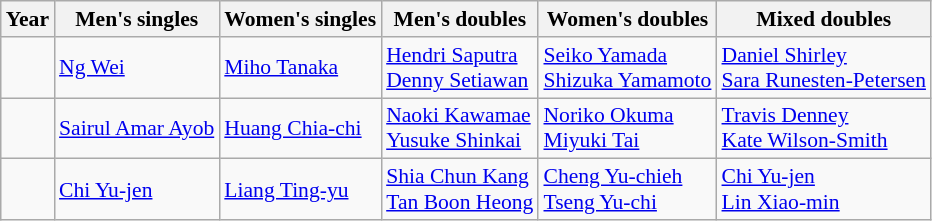<table class=wikitable style="font-size:90%;">
<tr>
<th>Year</th>
<th>Men's singles</th>
<th>Women's singles</th>
<th>Men's doubles</th>
<th>Women's doubles</th>
<th>Mixed doubles</th>
</tr>
<tr>
<td></td>
<td> <a href='#'>Ng Wei</a></td>
<td> <a href='#'>Miho Tanaka</a></td>
<td> <a href='#'>Hendri Saputra</a> <br>  <a href='#'>Denny Setiawan</a></td>
<td> <a href='#'>Seiko Yamada</a> <br>  <a href='#'>Shizuka Yamamoto</a></td>
<td> <a href='#'>Daniel Shirley</a> <br>  <a href='#'>Sara Runesten-Petersen</a></td>
</tr>
<tr>
<td></td>
<td> <a href='#'>Sairul Amar Ayob</a></td>
<td> <a href='#'>Huang Chia-chi</a></td>
<td> <a href='#'>Naoki Kawamae</a> <br>  <a href='#'>Yusuke Shinkai</a></td>
<td> <a href='#'>Noriko Okuma</a> <br>  <a href='#'>Miyuki Tai</a></td>
<td> <a href='#'>Travis Denney</a> <br>  <a href='#'>Kate Wilson-Smith</a></td>
</tr>
<tr>
<td></td>
<td> <a href='#'>Chi Yu-jen</a></td>
<td> <a href='#'>Liang Ting-yu</a></td>
<td> <a href='#'>Shia Chun Kang</a> <br>  <a href='#'>Tan Boon Heong</a></td>
<td> <a href='#'>Cheng Yu-chieh</a> <br>  <a href='#'>Tseng Yu-chi</a></td>
<td> <a href='#'>Chi Yu-jen</a> <br>  <a href='#'>Lin Xiao-min</a></td>
</tr>
</table>
